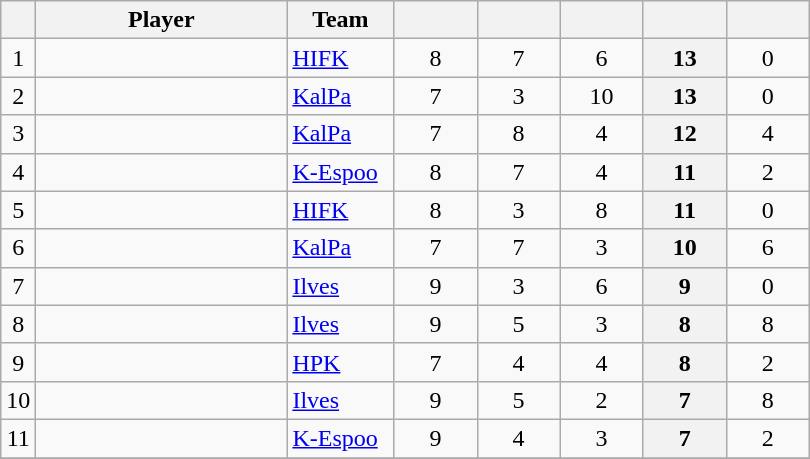<table class="wikitable sortable" style="text-align: center">
<tr>
<th></th>
<th style="width: 10em;">Player</th>
<th style="width: 4em;">Team</th>
<th style="width: 3em;"></th>
<th style="width: 3em;"></th>
<th style="width: 3em;"></th>
<th style="width: 3em;"></th>
<th style="width: 3em;"></th>
</tr>
<tr>
<td>1</td>
<td style="text-align:left;"></td>
<td style="text-align:left;"><a href='#'>HIFK</a></td>
<td>8</td>
<td>7</td>
<td>6</td>
<th>13</th>
<td>0</td>
</tr>
<tr>
<td>2</td>
<td style="text-align:left;"></td>
<td style="text-align:left;"><a href='#'>KalPa</a></td>
<td>7</td>
<td>3</td>
<td>10</td>
<th>13</th>
<td>0</td>
</tr>
<tr>
<td>3</td>
<td style="text-align:left;"></td>
<td style="text-align:left;"><a href='#'>KalPa</a></td>
<td>7</td>
<td>8</td>
<td>4</td>
<th>12</th>
<td>4</td>
</tr>
<tr>
<td>4</td>
<td style="text-align:left;"></td>
<td style="text-align:left;"><a href='#'>K-Espoo</a></td>
<td>8</td>
<td>7</td>
<td>4</td>
<th>11</th>
<td>2</td>
</tr>
<tr>
<td>5</td>
<td style="text-align:left;"></td>
<td style="text-align:left;"><a href='#'>HIFK</a></td>
<td>8</td>
<td>3</td>
<td>8</td>
<th>11</th>
<td>0</td>
</tr>
<tr>
<td>6</td>
<td style="text-align:left;"></td>
<td style="text-align:left;"><a href='#'>KalPa</a></td>
<td>7</td>
<td>7</td>
<td>3</td>
<th>10</th>
<td>6</td>
</tr>
<tr>
<td>7</td>
<td style="text-align:left;"></td>
<td style="text-align:left;"><a href='#'>Ilves</a></td>
<td>9</td>
<td>3</td>
<td>6</td>
<th>9</th>
<td>0</td>
</tr>
<tr>
<td>8</td>
<td style="text-align:left;"></td>
<td style="text-align:left;"><a href='#'>Ilves</a></td>
<td>9</td>
<td>5</td>
<td>3</td>
<th>8</th>
<td>8</td>
</tr>
<tr>
<td>9</td>
<td style="text-align:left;"></td>
<td style="text-align:left;"><a href='#'>HPK</a></td>
<td>7</td>
<td>4</td>
<td>4</td>
<th>8</th>
<td>2</td>
</tr>
<tr>
<td>10</td>
<td style="text-align:left;"></td>
<td style="text-align:left;"><a href='#'>Ilves</a></td>
<td>9</td>
<td>5</td>
<td>2</td>
<th>7</th>
<td>8</td>
</tr>
<tr>
<td>11</td>
<td style="text-align:left;"></td>
<td style="text-align:left;"><a href='#'>K-Espoo</a></td>
<td>9</td>
<td>4</td>
<td>3</td>
<th>7</th>
<td>2</td>
</tr>
<tr>
</tr>
</table>
